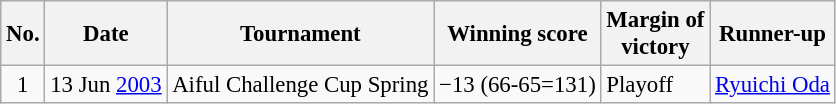<table class="wikitable" style="font-size:95%;">
<tr>
<th>No.</th>
<th>Date</th>
<th>Tournament</th>
<th>Winning score</th>
<th>Margin of<br>victory</th>
<th>Runner-up</th>
</tr>
<tr>
<td align=center>1</td>
<td align=right>13 Jun <a href='#'>2003</a></td>
<td>Aiful Challenge Cup Spring</td>
<td>−13 (66-65=131)</td>
<td>Playoff</td>
<td> <a href='#'>Ryuichi Oda</a></td>
</tr>
</table>
